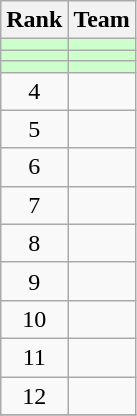<table class="wikitable">
<tr>
<th>Rank</th>
<th>Team</th>
</tr>
<tr bgcolor=#ccffcc>
<td align=center></td>
<td></td>
</tr>
<tr bgcolor=#ccffcc>
<td align=center></td>
<td></td>
</tr>
<tr bgcolor=#ccffcc>
<td align=center></td>
<td></td>
</tr>
<tr>
<td align=center>4</td>
<td></td>
</tr>
<tr>
<td align=center>5</td>
<td></td>
</tr>
<tr>
<td align=center>6</td>
<td></td>
</tr>
<tr>
<td align=center>7</td>
<td></td>
</tr>
<tr>
<td align=center>8</td>
<td></td>
</tr>
<tr>
<td align=center>9</td>
<td></td>
</tr>
<tr>
<td align=center>10</td>
<td></td>
</tr>
<tr>
<td align=center>11</td>
<td></td>
</tr>
<tr>
<td align=center>12</td>
<td></td>
</tr>
<tr>
</tr>
</table>
